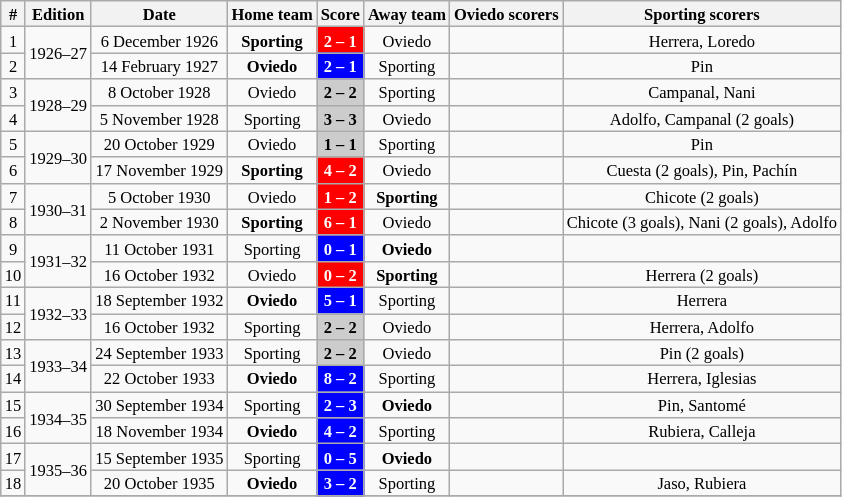<table class="wikitable" style="text-align: center; width=25%; font-size: 11px">
<tr>
<th>#</th>
<th>Edition</th>
<th>Date</th>
<th>Home team</th>
<th>Score</th>
<th>Away team</th>
<th>Oviedo scorers</th>
<th>Sporting scorers</th>
</tr>
<tr>
<td>1</td>
<td rowspan=2>1926–27</td>
<td>6 December 1926</td>
<td><strong>Sporting</strong></td>
<td style="color:#FFFFFF; background:#FF0000"><strong>2 – 1</strong></td>
<td>Oviedo</td>
<td></td>
<td>Herrera, Loredo</td>
</tr>
<tr>
<td>2</td>
<td>14 February 1927</td>
<td><strong>Oviedo</strong></td>
<td style="color:#FFFFFF; background:#0000FF"><strong>2 – 1</strong></td>
<td>Sporting</td>
<td></td>
<td>Pin</td>
</tr>
<tr>
<td>3</td>
<td rowspan=2>1928–29</td>
<td>8 October 1928</td>
<td>Oviedo</td>
<td style="color:#00000; background:#CCCCCC"><strong>2 – 2</strong></td>
<td>Sporting</td>
<td></td>
<td>Campanal, Nani</td>
</tr>
<tr>
<td>4</td>
<td>5 November 1928</td>
<td>Sporting</td>
<td style="color:#00000; background:#CCCCCC"><strong>3 – 3</strong></td>
<td>Oviedo</td>
<td></td>
<td>Adolfo, Campanal (2 goals)</td>
</tr>
<tr>
<td>5</td>
<td rowspan=2>1929–30</td>
<td>20 October 1929</td>
<td>Oviedo</td>
<td style="color:#00000; background:#CCCCCC"><strong>1 – 1</strong></td>
<td>Sporting</td>
<td></td>
<td>Pin</td>
</tr>
<tr>
<td>6</td>
<td>17 November 1929</td>
<td><strong>Sporting</strong></td>
<td style="color:#FFFFFF; background:#FF0000"><strong>4 – 2</strong></td>
<td>Oviedo</td>
<td></td>
<td>Cuesta (2 goals), Pin, Pachín</td>
</tr>
<tr>
<td>7</td>
<td rowspan=2>1930–31</td>
<td>5 October 1930</td>
<td>Oviedo</td>
<td style="color:#FFFFFF; background:#FF0000"><strong>1 – 2</strong></td>
<td><strong>Sporting</strong></td>
<td></td>
<td>Chicote (2 goals)</td>
</tr>
<tr>
<td>8</td>
<td>2 November 1930</td>
<td><strong>Sporting</strong></td>
<td style="color:#FFFFFF; background:#FF0000"><strong>6 – 1</strong></td>
<td>Oviedo</td>
<td></td>
<td>Chicote (3 goals), Nani (2 goals), Adolfo</td>
</tr>
<tr>
<td>9</td>
<td rowspan=2>1931–32</td>
<td>11 October 1931</td>
<td>Sporting</td>
<td style="color:#FFFFFF; background:#0000FF"><strong>0 – 1</strong></td>
<td><strong>Oviedo</strong></td>
<td></td>
<td></td>
</tr>
<tr>
<td>10</td>
<td>16 October 1932</td>
<td>Oviedo</td>
<td style="color:#FFFFFF; background:#FF0000"><strong>0 – 2</strong></td>
<td><strong>Sporting</strong></td>
<td></td>
<td>Herrera (2 goals)</td>
</tr>
<tr>
<td>11</td>
<td rowspan=2>1932–33</td>
<td>18 September 1932</td>
<td><strong>Oviedo</strong></td>
<td style="color:#FFFFFF; background:#0000FF"><strong>5 – 1</strong></td>
<td>Sporting</td>
<td></td>
<td>Herrera</td>
</tr>
<tr>
<td>12</td>
<td>16 October 1932</td>
<td>Sporting</td>
<td style="color:#000000; background:#CCCCCC"><strong>2 – 2</strong></td>
<td>Oviedo</td>
<td></td>
<td>Herrera, Adolfo</td>
</tr>
<tr>
<td>13</td>
<td rowspan=2>1933–34</td>
<td>24 September 1933</td>
<td>Sporting</td>
<td style="color:#000000; background:#CCCCCC"><strong>2 – 2</strong></td>
<td>Oviedo</td>
<td></td>
<td>Pin (2 goals)</td>
</tr>
<tr>
<td>14</td>
<td>22 October 1933</td>
<td><strong>Oviedo</strong></td>
<td style="color:#FFFFFF; background:#0000FF"><strong>8 – 2</strong></td>
<td>Sporting</td>
<td></td>
<td>Herrera, Iglesias</td>
</tr>
<tr>
<td>15</td>
<td rowspan=2>1934–35</td>
<td>30 September 1934</td>
<td>Sporting</td>
<td style="color:#FFFFFF; background:#0000FF"><strong>2 – 3</strong></td>
<td><strong>Oviedo</strong></td>
<td></td>
<td>Pin, Santomé</td>
</tr>
<tr>
<td>16</td>
<td>18 November 1934</td>
<td><strong>Oviedo</strong></td>
<td style="color:#FFFFFF; background:#0000FF"><strong>4 – 2</strong></td>
<td>Sporting</td>
<td></td>
<td>Rubiera, Calleja</td>
</tr>
<tr>
<td>17</td>
<td rowspan=2>1935–36</td>
<td>15 September 1935</td>
<td>Sporting</td>
<td style="color:#FFFFFF; background:#0000FF"><strong>0 – 5</strong></td>
<td><strong>Oviedo</strong></td>
<td></td>
<td></td>
</tr>
<tr>
<td>18</td>
<td>20 October 1935</td>
<td><strong>Oviedo</strong></td>
<td style="color:#FFFFFF; background:#0000FF"><strong>3 – 2</strong></td>
<td>Sporting</td>
<td></td>
<td>Jaso, Rubiera</td>
</tr>
<tr>
</tr>
</table>
